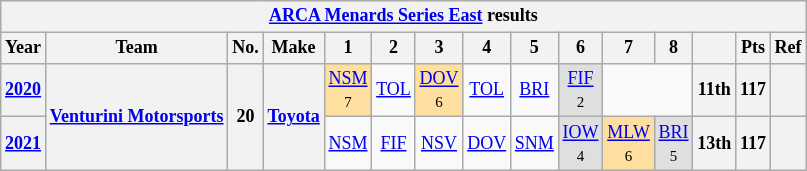<table class="wikitable" style="text-align:center; font-size:75%">
<tr>
<th colspan=15><a href='#'>ARCA Menards Series East</a> results</th>
</tr>
<tr>
<th>Year</th>
<th>Team</th>
<th>No.</th>
<th>Make</th>
<th>1</th>
<th>2</th>
<th>3</th>
<th>4</th>
<th>5</th>
<th>6</th>
<th>7</th>
<th>8</th>
<th></th>
<th>Pts</th>
<th>Ref</th>
</tr>
<tr>
<th><a href='#'>2020</a></th>
<th rowspan=2><a href='#'>Venturini Motorsports</a></th>
<th rowspan=2>20</th>
<th rowspan=2><a href='#'>Toyota</a></th>
<td style="background:#FFDF9F;"><a href='#'>NSM</a><br><small>7</small></td>
<td><a href='#'>TOL</a></td>
<td style="background:#FFDF9F;"><a href='#'>DOV</a><br><small>6</small></td>
<td><a href='#'>TOL</a></td>
<td><a href='#'>BRI</a></td>
<td style="background:#DFDFDF;"><a href='#'>FIF</a><br><small>2</small></td>
<td colspan=2></td>
<th>11th</th>
<th>117</th>
<th></th>
</tr>
<tr>
<th><a href='#'>2021</a></th>
<td><a href='#'>NSM</a></td>
<td><a href='#'>FIF</a></td>
<td><a href='#'>NSV</a></td>
<td><a href='#'>DOV</a></td>
<td><a href='#'>SNM</a></td>
<td style="background:#DFDFDF;"><a href='#'>IOW</a><br><small>4</small></td>
<td style="background:#FFDF9F;"><a href='#'>MLW</a><br><small>6</small></td>
<td style="background:#DFDFDF;"><a href='#'>BRI</a><br><small>5</small></td>
<th>13th</th>
<th>117</th>
<th></th>
</tr>
</table>
